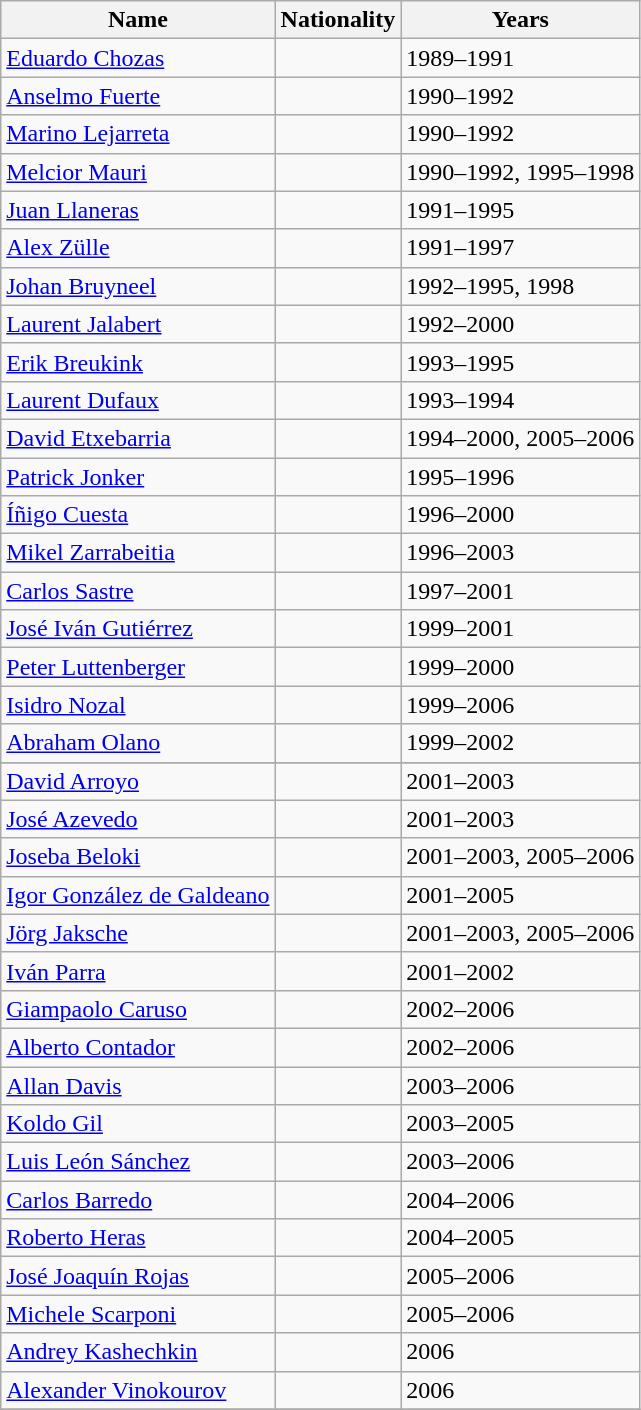<table class="wikitable sortable">
<tr>
<th>Name</th>
<th>Nationality</th>
<th>Years</th>
</tr>
<tr>
<td><a href='#'>Eduardo Chozas</a></td>
<td></td>
<td>1989–1991</td>
</tr>
<tr>
<td><a href='#'>Anselmo Fuerte</a></td>
<td></td>
<td>1990–1992</td>
</tr>
<tr>
<td><a href='#'>Marino Lejarreta</a></td>
<td></td>
<td>1990–1992</td>
</tr>
<tr>
<td><a href='#'>Melcior Mauri</a></td>
<td></td>
<td>1990–1992, 1995–1998</td>
</tr>
<tr>
<td><a href='#'>Juan Llaneras</a></td>
<td></td>
<td>1991–1995</td>
</tr>
<tr>
<td><a href='#'>Alex Zülle</a></td>
<td></td>
<td>1991–1997</td>
</tr>
<tr>
<td><a href='#'>Johan Bruyneel</a></td>
<td></td>
<td>1992–1995, 1998</td>
</tr>
<tr>
<td><a href='#'>Laurent Jalabert</a></td>
<td></td>
<td>1992–2000</td>
</tr>
<tr>
<td><a href='#'>Erik Breukink</a></td>
<td></td>
<td>1993–1995</td>
</tr>
<tr>
<td><a href='#'>Laurent Dufaux</a></td>
<td></td>
<td>1993–1994</td>
</tr>
<tr>
<td><a href='#'>David Etxebarria</a></td>
<td></td>
<td>1994–2000, 2005–2006</td>
</tr>
<tr>
<td><a href='#'>Patrick Jonker</a></td>
<td></td>
<td>1995–1996</td>
</tr>
<tr>
<td><a href='#'>Íñigo Cuesta</a></td>
<td></td>
<td>1996–2000</td>
</tr>
<tr>
<td><a href='#'>Mikel Zarrabeitia</a></td>
<td></td>
<td>1996–2003</td>
</tr>
<tr>
<td><a href='#'>Carlos Sastre</a></td>
<td></td>
<td>1997–2001</td>
</tr>
<tr>
<td><a href='#'>José Iván Gutiérrez</a></td>
<td></td>
<td>1999–2001</td>
</tr>
<tr>
<td><a href='#'>Peter Luttenberger</a></td>
<td></td>
<td>1999–2000</td>
</tr>
<tr>
<td><a href='#'>Isidro Nozal</a></td>
<td></td>
<td>1999–2006</td>
</tr>
<tr>
<td><a href='#'>Abraham Olano</a></td>
<td></td>
<td>1999–2002</td>
</tr>
<tr>
</tr>
<tr>
<td><a href='#'>David Arroyo</a></td>
<td></td>
<td>2001–2003</td>
</tr>
<tr>
<td><a href='#'>José Azevedo</a></td>
<td></td>
<td>2001–2003</td>
</tr>
<tr>
<td><a href='#'>Joseba Beloki</a></td>
<td></td>
<td>2001–2003, 2005–2006</td>
</tr>
<tr>
<td><a href='#'>Igor González de Galdeano</a></td>
<td></td>
<td>2001–2005</td>
</tr>
<tr>
<td><a href='#'>Jörg Jaksche</a></td>
<td></td>
<td>2001–2003, 2005–2006</td>
</tr>
<tr>
<td><a href='#'>Iván Parra</a></td>
<td></td>
<td>2001–2002</td>
</tr>
<tr>
<td><a href='#'>Giampaolo Caruso</a></td>
<td></td>
<td>2002–2006</td>
</tr>
<tr>
<td><a href='#'>Alberto Contador</a></td>
<td></td>
<td>2002–2006</td>
</tr>
<tr>
<td><a href='#'>Allan Davis</a></td>
<td></td>
<td>2003–2006</td>
</tr>
<tr>
<td><a href='#'>Koldo Gil</a></td>
<td></td>
<td>2003–2005</td>
</tr>
<tr>
<td><a href='#'>Luis León Sánchez</a></td>
<td></td>
<td>2003–2006</td>
</tr>
<tr>
<td><a href='#'>Carlos Barredo</a></td>
<td></td>
<td>2004–2006</td>
</tr>
<tr>
<td><a href='#'>Roberto Heras</a></td>
<td></td>
<td>2004–2005</td>
</tr>
<tr>
<td><a href='#'>José Joaquín Rojas</a></td>
<td></td>
<td>2005–2006</td>
</tr>
<tr>
<td><a href='#'>Michele Scarponi</a></td>
<td></td>
<td>2005–2006</td>
</tr>
<tr>
<td><a href='#'>Andrey Kashechkin</a></td>
<td></td>
<td>2006</td>
</tr>
<tr>
<td><a href='#'>Alexander Vinokourov</a></td>
<td></td>
<td>2006</td>
</tr>
<tr>
</tr>
</table>
